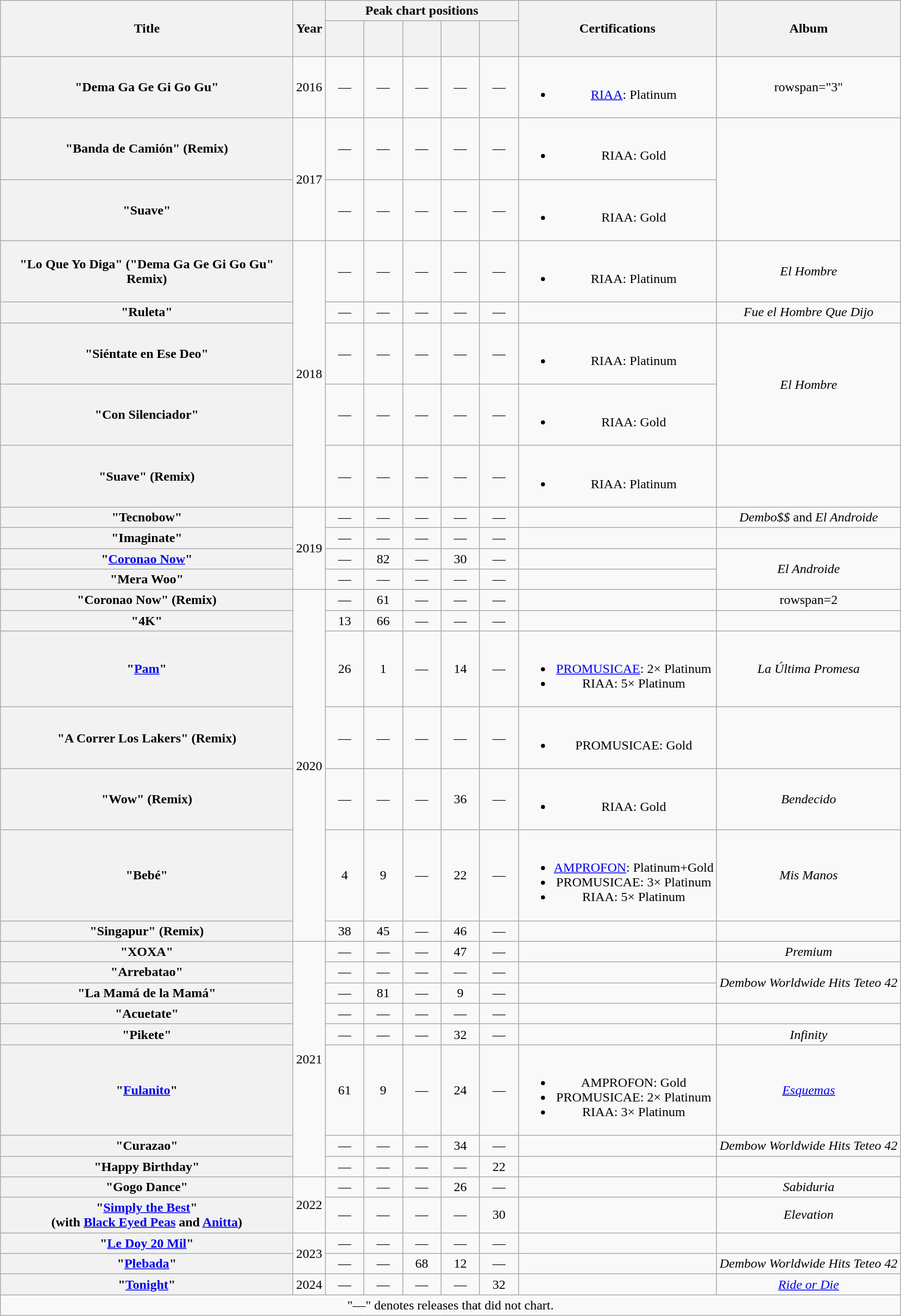<table class="wikitable plainrowheaders" style="text-align:center;" border="1">
<tr>
<th rowspan="2" style="width:22em;">Title</th>
<th rowspan="2">Year</th>
<th colspan="5">Peak chart positions</th>
<th rowspan="2">Certifications</th>
<th rowspan="2">Album</th>
</tr>
<tr>
<th width="40"><a href='#'></a><br></th>
<th width="40"><a href='#'></a><br></th>
<th width="40"><a href='#'></a><br></th>
<th width="40"><a href='#'> <br> </a><br></th>
<th width="40"><a href='#'></a><br></th>
</tr>
<tr>
<th scope="row">"Dema Ga Ge Gi Go Gu"<br></th>
<td>2016</td>
<td>—</td>
<td>—</td>
<td>—</td>
<td>—</td>
<td>—</td>
<td><br><ul><li><a href='#'>RIAA</a>: Platinum </li></ul></td>
<td>rowspan="3" </td>
</tr>
<tr>
<th scope="row">"Banda de Camión" (Remix)<br></th>
<td rowspan="2">2017</td>
<td>—</td>
<td>—</td>
<td>—</td>
<td>—</td>
<td>—</td>
<td><br><ul><li>RIAA: Gold </li></ul></td>
</tr>
<tr>
<th scope="row">"Suave"</th>
<td>—</td>
<td>—</td>
<td>—</td>
<td>—</td>
<td>—</td>
<td><br><ul><li>RIAA: Gold </li></ul></td>
</tr>
<tr>
<th scope="row">"Lo Que Yo Diga" ("Dema Ga Ge Gi Go Gu" Remix)<br></th>
<td rowspan="5">2018</td>
<td>—</td>
<td>—</td>
<td>—</td>
<td>—</td>
<td>—</td>
<td><br><ul><li>RIAA: Platinum </li></ul></td>
<td><em>El Hombre</em></td>
</tr>
<tr>
<th scope="row">"Ruleta"<br></th>
<td>—</td>
<td>—</td>
<td>—</td>
<td>—</td>
<td>—</td>
<td></td>
<td><em>Fue el Hombre Que Dijo</em></td>
</tr>
<tr>
<th scope="row">"Siéntate en Ese Deo"</th>
<td>—</td>
<td>—</td>
<td>—</td>
<td>—</td>
<td>—</td>
<td><br><ul><li>RIAA: Platinum </li></ul></td>
<td rowspan="2"><em>El Hombre</em></td>
</tr>
<tr>
<th scope="row">"Con Silenciador"<br></th>
<td>—</td>
<td>—</td>
<td>—</td>
<td>—</td>
<td>—</td>
<td><br><ul><li>RIAA: Gold </li></ul></td>
</tr>
<tr>
<th scope="row">"Suave" (Remix)<br></th>
<td>—</td>
<td>—</td>
<td>—</td>
<td>—</td>
<td>—</td>
<td><br><ul><li>RIAA: Platinum </li></ul></td>
<td></td>
</tr>
<tr>
<th scope="row">"Tecnobow"<br></th>
<td rowspan="4">2019</td>
<td>—</td>
<td>—</td>
<td>—</td>
<td>—</td>
<td>—</td>
<td></td>
<td><em>Dembo$$</em> and <em>El Androide</em></td>
</tr>
<tr>
<th scope="row">"Imaginate"<br></th>
<td>—</td>
<td>—</td>
<td>—</td>
<td>—</td>
<td>—</td>
<td></td>
<td></td>
</tr>
<tr>
<th scope="row">"<a href='#'>Coronao Now</a>"<br></th>
<td>—</td>
<td>82</td>
<td>—</td>
<td>30</td>
<td>—</td>
<td></td>
<td rowspan="2"><em>El Androide</em></td>
</tr>
<tr>
<th scope="row">"Mera Woo"<br></th>
<td>—</td>
<td>—</td>
<td>—</td>
<td>—</td>
<td>—</td>
<td></td>
</tr>
<tr>
<th scope="row">"Coronao Now" (Remix)<br></th>
<td rowspan="7">2020</td>
<td>—</td>
<td>61</td>
<td>—</td>
<td>—</td>
<td>—</td>
<td></td>
<td>rowspan=2 </td>
</tr>
<tr>
<th scope="row">"4K"<br></th>
<td>13</td>
<td>66</td>
<td>—</td>
<td>—</td>
<td>—</td>
<td></td>
</tr>
<tr>
<th scope="row">"<a href='#'>Pam</a>"<br></th>
<td>26</td>
<td>1</td>
<td>—</td>
<td>14</td>
<td>—</td>
<td><br><ul><li><a href='#'>PROMUSICAE</a>: 2× Platinum</li><li>RIAA: 5× Platinum </li></ul></td>
<td><em>La Última Promesa</em></td>
</tr>
<tr>
<th scope="row">"A Correr Los Lakers" (Remix)<br></th>
<td>—</td>
<td>—</td>
<td>—</td>
<td>—</td>
<td>—</td>
<td><br><ul><li>PROMUSICAE: Gold</li></ul></td>
<td></td>
</tr>
<tr>
<th scope="row">"Wow" (Remix)<br></th>
<td>—</td>
<td>—</td>
<td>—</td>
<td>36</td>
<td>—</td>
<td><br><ul><li>RIAA: Gold </li></ul></td>
<td><em>Bendecido</em></td>
</tr>
<tr>
<th scope="row">"Bebé"<br></th>
<td>4</td>
<td>9</td>
<td>—</td>
<td>22</td>
<td>—</td>
<td><br><ul><li><a href='#'>AMPROFON</a>: Platinum+Gold</li><li>PROMUSICAE: 3× Platinum</li><li>RIAA: 5× Platinum </li></ul></td>
<td><em>Mis Manos</em></td>
</tr>
<tr>
<th scope="row">"Singapur" (Remix)<br></th>
<td>38</td>
<td>45</td>
<td>—</td>
<td>46</td>
<td>—</td>
<td></td>
<td></td>
</tr>
<tr>
<th scope="row">"XOXA"<br></th>
<td rowspan="8">2021</td>
<td>—</td>
<td>—</td>
<td>—</td>
<td>47</td>
<td>—</td>
<td></td>
<td><em>Premium</em></td>
</tr>
<tr>
<th scope="row">"Arrebatao"<br></th>
<td>—</td>
<td>—</td>
<td>—</td>
<td>—</td>
<td>—</td>
<td></td>
<td rowspan="2"><em>Dembow Worldwide Hits Teteo 42</em></td>
</tr>
<tr>
<th scope="row">"La Mamá de la Mamá"<br></th>
<td>—</td>
<td>81</td>
<td>—</td>
<td>9</td>
<td>—</td>
<td></td>
</tr>
<tr>
<th scope="row">"Acuetate"<br></th>
<td>—</td>
<td>—</td>
<td>—</td>
<td>—</td>
<td>—</td>
<td></td>
<td></td>
</tr>
<tr>
<th scope="row">"Pikete"<br></th>
<td>—</td>
<td>—</td>
<td>—</td>
<td>32</td>
<td>—</td>
<td></td>
<td><em>Infinity</em></td>
</tr>
<tr>
<th scope="row">"<a href='#'>Fulanito</a>"<br></th>
<td>61</td>
<td>9</td>
<td>—</td>
<td>24</td>
<td>—</td>
<td><br><ul><li>AMPROFON: Gold</li><li>PROMUSICAE: 2× Platinum</li><li>RIAA: 3× Platinum </li></ul></td>
<td><em><a href='#'>Esquemas</a></em></td>
</tr>
<tr>
<th scope="row">"Curazao"<br></th>
<td>—</td>
<td>—</td>
<td>—</td>
<td>34</td>
<td>—</td>
<td></td>
<td><em>Dembow Worldwide Hits Teteo 42</em></td>
</tr>
<tr>
<th scope="row">"Happy Birthday"<br></th>
<td>—</td>
<td>—</td>
<td>—</td>
<td>—</td>
<td>22</td>
<td></td>
<td></td>
</tr>
<tr>
<th scope="row">"Gogo Dance"</th>
<td rowspan="2">2022</td>
<td>—</td>
<td>—</td>
<td>—</td>
<td>26</td>
<td>—</td>
<td></td>
<td><em>Sabiduria</em></td>
</tr>
<tr>
<th scope="row">"<a href='#'>Simply the Best</a>"<br><span>(with <a href='#'>Black Eyed Peas</a> and <a href='#'>Anitta</a>)</span></th>
<td>—</td>
<td>—</td>
<td>—</td>
<td>—</td>
<td>30</td>
<td></td>
<td><em>Elevation</em></td>
</tr>
<tr>
<th scope="row">"<a href='#'>Le Doy 20 Mil</a>"<br></th>
<td rowspan="2">2023</td>
<td>—</td>
<td>—</td>
<td>—</td>
<td>—</td>
<td>—</td>
<td></td>
<td></td>
</tr>
<tr>
<th scope="row">"<a href='#'>Plebada</a>"<br></th>
<td>—</td>
<td>—</td>
<td>68</td>
<td>12</td>
<td>—</td>
<td></td>
<td><em>Dembow Worldwide Hits Teteo 42</em></td>
</tr>
<tr>
<th scope="row">"<a href='#'>Tonight</a>"<br></th>
<td>2024</td>
<td>—</td>
<td>—</td>
<td>—</td>
<td>—</td>
<td>32</td>
<td></td>
<td><em><a href='#'> Ride or Die</a></em></td>
</tr>
<tr>
<td colspan="10" align="center">"—" denotes releases that did not chart.</td>
</tr>
</table>
